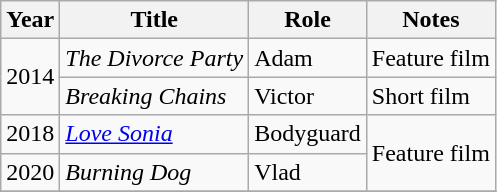<table class="wikitable plainrowheaders sortable">
<tr>
<th scope="col">Year</th>
<th scope="col">Title</th>
<th scope="col">Role</th>
<th scope="col" class="unsortable">Notes</th>
</tr>
<tr>
<td rowspan=2>2014</td>
<td><em>The Divorce Party</em></td>
<td>Adam</td>
<td>Feature film</td>
</tr>
<tr>
<td><em>Breaking Chains</em></td>
<td>Victor</td>
<td>Short film</td>
</tr>
<tr>
<td>2018</td>
<td><em><a href='#'>Love Sonia</a></em></td>
<td>Bodyguard</td>
<td rowspan=2>Feature film</td>
</tr>
<tr>
<td>2020</td>
<td><em>Burning Dog</em></td>
<td>Vlad</td>
</tr>
<tr>
</tr>
</table>
